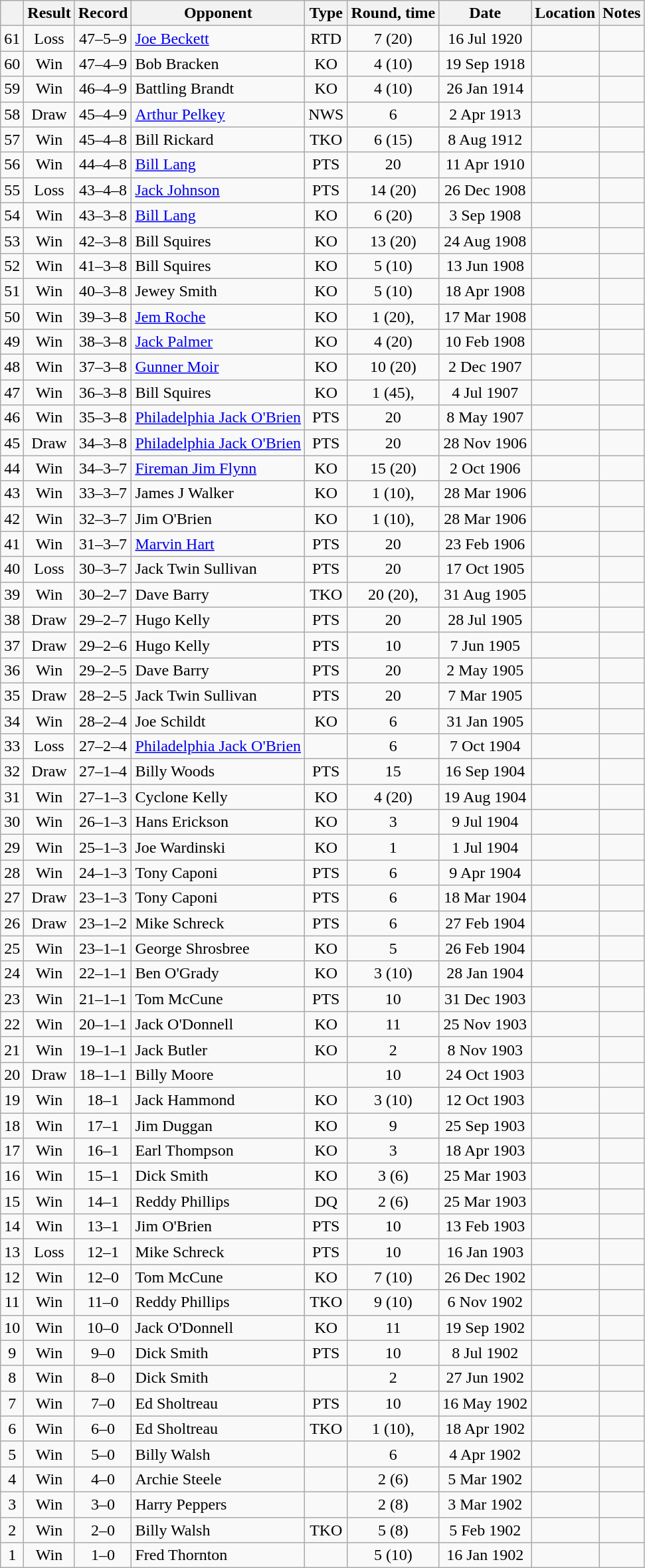<table class="wikitable" style="text-align:center">
<tr>
<th></th>
<th>Result</th>
<th>Record</th>
<th>Opponent</th>
<th>Type</th>
<th>Round, time</th>
<th>Date</th>
<th>Location</th>
<th>Notes</th>
</tr>
<tr>
<td>61</td>
<td>Loss</td>
<td>47–5–9</td>
<td style="text-align:left;"><a href='#'>Joe Beckett</a></td>
<td>RTD</td>
<td>7 (20)</td>
<td>16 Jul 1920</td>
<td style="text-align:left;"></td>
<td style="text-align:left;"></td>
</tr>
<tr>
<td>60</td>
<td>Win</td>
<td>47–4–9</td>
<td style="text-align:left;">Bob Bracken</td>
<td>KO</td>
<td>4 (10)</td>
<td>19 Sep 1918</td>
<td style="text-align:left;"></td>
<td style="text-align:left;"></td>
</tr>
<tr>
<td>59</td>
<td>Win</td>
<td>46–4–9</td>
<td style="text-align:left;">Battling Brandt</td>
<td>KO</td>
<td>4 (10)</td>
<td>26 Jan 1914</td>
<td style="text-align:left;"></td>
<td style="text-align:left;"></td>
</tr>
<tr>
<td>58</td>
<td>Draw</td>
<td>45–4–9</td>
<td style="text-align:left;"><a href='#'>Arthur Pelkey</a></td>
<td>NWS</td>
<td>6</td>
<td>2 Apr 1913</td>
<td style="text-align:left;"></td>
<td style="text-align:left;"></td>
</tr>
<tr>
<td>57</td>
<td>Win</td>
<td>45–4–8</td>
<td style="text-align:left;">Bill Rickard</td>
<td>TKO</td>
<td>6 (15)</td>
<td>8 Aug 1912</td>
<td style="text-align:left;"></td>
<td style="text-align:left;"></td>
</tr>
<tr>
<td>56</td>
<td>Win</td>
<td>44–4–8</td>
<td style="text-align:left;"><a href='#'>Bill Lang</a></td>
<td>PTS</td>
<td>20</td>
<td>11 Apr 1910</td>
<td style="text-align:left;"></td>
<td style="text-align:left;"></td>
</tr>
<tr>
<td>55</td>
<td>Loss</td>
<td>43–4–8</td>
<td style="text-align:left;"><a href='#'>Jack Johnson</a></td>
<td>PTS</td>
<td>14 (20)</td>
<td>26 Dec 1908</td>
<td style="text-align:left;"></td>
<td style="text-align:left;"></td>
</tr>
<tr>
<td>54</td>
<td>Win</td>
<td>43–3–8</td>
<td style="text-align:left;"><a href='#'>Bill Lang</a></td>
<td>KO</td>
<td>6 (20)</td>
<td>3 Sep 1908</td>
<td style="text-align:left;"></td>
<td style="text-align:left;"></td>
</tr>
<tr>
<td>53</td>
<td>Win</td>
<td>42–3–8</td>
<td style="text-align:left;">Bill Squires</td>
<td>KO</td>
<td>13 (20)</td>
<td>24 Aug 1908</td>
<td style="text-align:left;"></td>
<td style="text-align:left;"></td>
</tr>
<tr>
<td>52</td>
<td>Win</td>
<td>41–3–8</td>
<td style="text-align:left;">Bill Squires</td>
<td>KO</td>
<td>5 (10)</td>
<td>13 Jun 1908</td>
<td style="text-align:left;"></td>
<td style="text-align:left;"></td>
</tr>
<tr>
<td>51</td>
<td>Win</td>
<td>40–3–8</td>
<td style="text-align:left;">Jewey Smith</td>
<td>KO</td>
<td>5 (10)</td>
<td>18 Apr 1908</td>
<td style="text-align:left;"></td>
<td style="text-align:left;"></td>
</tr>
<tr>
<td>50</td>
<td>Win</td>
<td>39–3–8</td>
<td style="text-align:left;"><a href='#'>Jem Roche</a></td>
<td>KO</td>
<td>1 (20), </td>
<td>17 Mar 1908</td>
<td style="text-align:left;"></td>
<td style="text-align:left;"></td>
</tr>
<tr>
<td>49</td>
<td>Win</td>
<td>38–3–8</td>
<td style="text-align:left;"><a href='#'>Jack Palmer</a></td>
<td>KO</td>
<td>4 (20)</td>
<td>10 Feb 1908</td>
<td style="text-align:left;"></td>
<td style="text-align:left;"></td>
</tr>
<tr>
<td>48</td>
<td>Win</td>
<td>37–3–8</td>
<td style="text-align:left;"><a href='#'>Gunner Moir</a></td>
<td>KO</td>
<td>10 (20)</td>
<td>2 Dec 1907</td>
<td style="text-align:left;"></td>
<td style="text-align:left;"></td>
</tr>
<tr>
<td>47</td>
<td>Win</td>
<td>36–3–8</td>
<td style="text-align:left;">Bill Squires</td>
<td>KO</td>
<td>1 (45), </td>
<td>4 Jul 1907</td>
<td style="text-align:left;"></td>
<td style="text-align:left;"></td>
</tr>
<tr>
<td>46</td>
<td>Win</td>
<td>35–3–8</td>
<td style="text-align:left;"><a href='#'>Philadelphia Jack O'Brien</a></td>
<td>PTS</td>
<td>20</td>
<td>8 May 1907</td>
<td style="text-align:left;"></td>
<td style="text-align:left;"></td>
</tr>
<tr>
<td>45</td>
<td>Draw</td>
<td>34–3–8</td>
<td style="text-align:left;"><a href='#'>Philadelphia Jack O'Brien</a></td>
<td>PTS</td>
<td>20</td>
<td>28 Nov 1906</td>
<td style="text-align:left;"></td>
<td style="text-align:left;"></td>
</tr>
<tr>
<td>44</td>
<td>Win</td>
<td>34–3–7</td>
<td style="text-align:left;"><a href='#'>Fireman Jim Flynn</a></td>
<td>KO</td>
<td>15 (20)</td>
<td>2 Oct 1906</td>
<td style="text-align:left;"></td>
<td style="text-align:left;"></td>
</tr>
<tr>
<td>43</td>
<td>Win</td>
<td>33–3–7</td>
<td style="text-align:left;">James J Walker</td>
<td>KO</td>
<td>1 (10), </td>
<td>28 Mar 1906</td>
<td style="text-align:left;"></td>
<td style="text-align:left;"></td>
</tr>
<tr>
<td>42</td>
<td>Win</td>
<td>32–3–7</td>
<td style="text-align:left;">Jim O'Brien</td>
<td>KO</td>
<td>1 (10), </td>
<td>28 Mar 1906</td>
<td style="text-align:left;"></td>
<td style="text-align:left;"></td>
</tr>
<tr>
<td>41</td>
<td>Win</td>
<td>31–3–7</td>
<td style="text-align:left;"><a href='#'>Marvin Hart</a></td>
<td>PTS</td>
<td>20</td>
<td>23 Feb 1906</td>
<td style="text-align:left;"></td>
<td style="text-align:left;"></td>
</tr>
<tr>
<td>40</td>
<td>Loss</td>
<td>30–3–7</td>
<td style="text-align:left;">Jack Twin Sullivan</td>
<td>PTS</td>
<td>20</td>
<td>17 Oct 1905</td>
<td style="text-align:left;"></td>
<td style="text-align:left;"></td>
</tr>
<tr>
<td>39</td>
<td>Win</td>
<td>30–2–7</td>
<td style="text-align:left;">Dave Barry</td>
<td>TKO</td>
<td>20 (20), </td>
<td>31 Aug 1905</td>
<td style="text-align:left;"></td>
<td style="text-align:left;"></td>
</tr>
<tr>
<td>38</td>
<td>Draw</td>
<td>29–2–7</td>
<td style="text-align:left;">Hugo Kelly</td>
<td>PTS</td>
<td>20</td>
<td>28 Jul 1905</td>
<td style="text-align:left;"></td>
<td style="text-align:left;"></td>
</tr>
<tr>
<td>37</td>
<td>Draw</td>
<td>29–2–6</td>
<td style="text-align:left;">Hugo Kelly</td>
<td>PTS</td>
<td>10</td>
<td>7 Jun 1905</td>
<td style="text-align:left;"></td>
<td style="text-align:left;"></td>
</tr>
<tr>
<td>36</td>
<td>Win</td>
<td>29–2–5</td>
<td style="text-align:left;">Dave Barry</td>
<td>PTS</td>
<td>20</td>
<td>2 May 1905</td>
<td style="text-align:left;"></td>
<td style="text-align:left;"></td>
</tr>
<tr>
<td>35</td>
<td>Draw</td>
<td>28–2–5</td>
<td style="text-align:left;">Jack Twin Sullivan</td>
<td>PTS</td>
<td>20</td>
<td>7 Mar 1905</td>
<td style="text-align:left;"></td>
<td style="text-align:left;"></td>
</tr>
<tr>
<td>34</td>
<td>Win</td>
<td>28–2–4</td>
<td style="text-align:left;">Joe Schildt</td>
<td>KO</td>
<td>6</td>
<td>31 Jan 1905</td>
<td style="text-align:left;"></td>
<td style="text-align:left;"></td>
</tr>
<tr>
<td>33</td>
<td>Loss</td>
<td>27–2–4</td>
<td style="text-align:left;"><a href='#'>Philadelphia Jack O'Brien</a></td>
<td></td>
<td>6</td>
<td>7 Oct 1904</td>
<td style="text-align:left;"></td>
<td style="text-align:left;"></td>
</tr>
<tr>
<td>32</td>
<td>Draw</td>
<td>27–1–4</td>
<td style="text-align:left;">Billy Woods</td>
<td>PTS</td>
<td>15</td>
<td>16 Sep 1904</td>
<td style="text-align:left;"></td>
<td style="text-align:left;"></td>
</tr>
<tr>
<td>31</td>
<td>Win</td>
<td>27–1–3</td>
<td style="text-align:left;">Cyclone Kelly</td>
<td>KO</td>
<td>4 (20)</td>
<td>19 Aug 1904</td>
<td style="text-align:left;"></td>
<td style="text-align:left;"></td>
</tr>
<tr>
<td>30</td>
<td>Win</td>
<td>26–1–3</td>
<td style="text-align:left;">Hans Erickson</td>
<td>KO</td>
<td>3</td>
<td>9 Jul 1904</td>
<td style="text-align:left;"></td>
<td style="text-align:left;"></td>
</tr>
<tr>
<td>29</td>
<td>Win</td>
<td>25–1–3</td>
<td style="text-align:left;">Joe Wardinski</td>
<td>KO</td>
<td>1</td>
<td>1 Jul 1904</td>
<td style="text-align:left;"></td>
<td style="text-align:left;"></td>
</tr>
<tr>
<td>28</td>
<td>Win</td>
<td>24–1–3</td>
<td style="text-align:left;">Tony Caponi</td>
<td>PTS</td>
<td>6</td>
<td>9 Apr 1904</td>
<td style="text-align:left;"></td>
<td style="text-align:left;"></td>
</tr>
<tr>
<td>27</td>
<td>Draw</td>
<td>23–1–3</td>
<td style="text-align:left;">Tony Caponi</td>
<td>PTS</td>
<td>6</td>
<td>18 Mar 1904</td>
<td style="text-align:left;"></td>
<td style="text-align:left;"></td>
</tr>
<tr>
<td>26</td>
<td>Draw</td>
<td>23–1–2</td>
<td style="text-align:left;">Mike Schreck</td>
<td>PTS</td>
<td>6</td>
<td>27 Feb 1904</td>
<td style="text-align:left;"></td>
<td style="text-align:left;"></td>
</tr>
<tr>
<td>25</td>
<td>Win</td>
<td>23–1–1</td>
<td style="text-align:left;">George Shrosbree</td>
<td>KO</td>
<td>5</td>
<td>26 Feb 1904</td>
<td style="text-align:left;"></td>
<td style="text-align:left;"></td>
</tr>
<tr>
<td>24</td>
<td>Win</td>
<td>22–1–1</td>
<td style="text-align:left;">Ben O'Grady</td>
<td>KO</td>
<td>3 (10)</td>
<td>28 Jan 1904</td>
<td style="text-align:left;"></td>
<td style="text-align:left;"></td>
</tr>
<tr>
<td>23</td>
<td>Win</td>
<td>21–1–1</td>
<td style="text-align:left;">Tom McCune</td>
<td>PTS</td>
<td>10</td>
<td>31 Dec 1903</td>
<td style="text-align:left;"></td>
<td style="text-align:left;"></td>
</tr>
<tr>
<td>22</td>
<td>Win</td>
<td>20–1–1</td>
<td style="text-align:left;">Jack O'Donnell</td>
<td>KO</td>
<td>11</td>
<td>25 Nov 1903</td>
<td style="text-align:left;"></td>
<td style="text-align:left;"></td>
</tr>
<tr>
<td>21</td>
<td>Win</td>
<td>19–1–1</td>
<td style="text-align:left;">Jack Butler</td>
<td>KO</td>
<td>2</td>
<td>8 Nov 1903</td>
<td style="text-align:left;"></td>
<td style="text-align:left;"></td>
</tr>
<tr>
<td>20</td>
<td>Draw</td>
<td>18–1–1</td>
<td style="text-align:left;">Billy Moore</td>
<td></td>
<td>10</td>
<td>24 Oct 1903</td>
<td style="text-align:left;"></td>
<td style="text-align:left;"></td>
</tr>
<tr>
<td>19</td>
<td>Win</td>
<td>18–1</td>
<td style="text-align:left;">Jack Hammond</td>
<td>KO</td>
<td>3 (10)</td>
<td>12 Oct 1903</td>
<td style="text-align:left;"></td>
<td style="text-align:left;"></td>
</tr>
<tr>
<td>18</td>
<td>Win</td>
<td>17–1</td>
<td style="text-align:left;">Jim Duggan</td>
<td>KO</td>
<td>9</td>
<td>25 Sep 1903</td>
<td style="text-align:left;"></td>
<td style="text-align:left;"></td>
</tr>
<tr>
<td>17</td>
<td>Win</td>
<td>16–1</td>
<td style="text-align:left;">Earl Thompson</td>
<td>KO</td>
<td>3</td>
<td>18 Apr 1903</td>
<td style="text-align:left;"></td>
<td style="text-align:left;"></td>
</tr>
<tr>
<td>16</td>
<td>Win</td>
<td>15–1</td>
<td style="text-align:left;">Dick Smith</td>
<td>KO</td>
<td>3 (6)</td>
<td>25 Mar 1903</td>
<td style="text-align:left;"></td>
<td style="text-align:left;"></td>
</tr>
<tr>
<td>15</td>
<td>Win</td>
<td>14–1</td>
<td style="text-align:left;">Reddy Phillips</td>
<td>DQ</td>
<td>2 (6)</td>
<td>25 Mar 1903</td>
<td style="text-align:left;"></td>
<td style="text-align:left;"></td>
</tr>
<tr>
<td>14</td>
<td>Win</td>
<td>13–1</td>
<td style="text-align:left;">Jim O'Brien</td>
<td>PTS</td>
<td>10</td>
<td>13 Feb 1903</td>
<td style="text-align:left;"></td>
<td style="text-align:left;"></td>
</tr>
<tr>
<td>13</td>
<td>Loss</td>
<td>12–1</td>
<td style="text-align:left;">Mike Schreck</td>
<td>PTS</td>
<td>10</td>
<td>16 Jan 1903</td>
<td style="text-align:left;"></td>
<td style="text-align:left;"></td>
</tr>
<tr>
<td>12</td>
<td>Win</td>
<td>12–0</td>
<td style="text-align:left;">Tom McCune</td>
<td>KO</td>
<td>7 (10)</td>
<td>26 Dec 1902</td>
<td style="text-align:left;"></td>
<td style="text-align:left;"></td>
</tr>
<tr>
<td>11</td>
<td>Win</td>
<td>11–0</td>
<td style="text-align:left;">Reddy Phillips</td>
<td>TKO</td>
<td>9 (10)</td>
<td>6 Nov 1902</td>
<td style="text-align:left;"></td>
<td style="text-align:left;"></td>
</tr>
<tr>
<td>10</td>
<td>Win</td>
<td>10–0</td>
<td style="text-align:left;">Jack O'Donnell</td>
<td>KO</td>
<td>11</td>
<td>19 Sep 1902</td>
<td style="text-align:left;"></td>
<td style="text-align:left;"></td>
</tr>
<tr>
<td>9</td>
<td>Win</td>
<td>9–0</td>
<td style="text-align:left;">Dick Smith</td>
<td>PTS</td>
<td>10</td>
<td>8 Jul 1902</td>
<td style="text-align:left;"></td>
<td style="text-align:left;"></td>
</tr>
<tr>
<td>8</td>
<td>Win</td>
<td>8–0</td>
<td style="text-align:left;">Dick Smith</td>
<td></td>
<td>2</td>
<td>27 Jun 1902</td>
<td style="text-align:left;"></td>
<td style="text-align:left;"></td>
</tr>
<tr>
<td>7</td>
<td>Win</td>
<td>7–0</td>
<td style="text-align:left;">Ed Sholtreau</td>
<td>PTS</td>
<td>10</td>
<td>16 May 1902</td>
<td style="text-align:left;"></td>
<td style="text-align:left;"></td>
</tr>
<tr>
<td>6</td>
<td>Win</td>
<td>6–0</td>
<td style="text-align:left;">Ed Sholtreau</td>
<td>TKO</td>
<td>1 (10), </td>
<td>18 Apr 1902</td>
<td style="text-align:left;"></td>
<td style="text-align:left;"></td>
</tr>
<tr>
<td>5</td>
<td>Win</td>
<td>5–0</td>
<td style="text-align:left;">Billy Walsh</td>
<td></td>
<td>6</td>
<td>4 Apr 1902</td>
<td style="text-align:left;"></td>
<td style="text-align:left;"></td>
</tr>
<tr>
<td>4</td>
<td>Win</td>
<td>4–0</td>
<td style="text-align:left;">Archie Steele</td>
<td></td>
<td>2 (6)</td>
<td>5 Mar 1902</td>
<td style="text-align:left;"></td>
<td style="text-align:left;"></td>
</tr>
<tr>
<td>3</td>
<td>Win</td>
<td>3–0</td>
<td style="text-align:left;">Harry Peppers</td>
<td></td>
<td>2 (8)</td>
<td>3 Mar 1902</td>
<td style="text-align:left;"></td>
<td style="text-align:left;"></td>
</tr>
<tr>
<td>2</td>
<td>Win</td>
<td>2–0</td>
<td style="text-align:left;">Billy Walsh</td>
<td>TKO</td>
<td>5 (8)</td>
<td>5 Feb 1902</td>
<td style="text-align:left;"></td>
<td style="text-align:left;"></td>
</tr>
<tr>
<td>1</td>
<td>Win</td>
<td>1–0</td>
<td style="text-align:left;">Fred Thornton</td>
<td></td>
<td>5 (10)</td>
<td>16 Jan 1902</td>
<td style="text-align:left;"></td>
<td style="text-align:left;"></td>
</tr>
</table>
